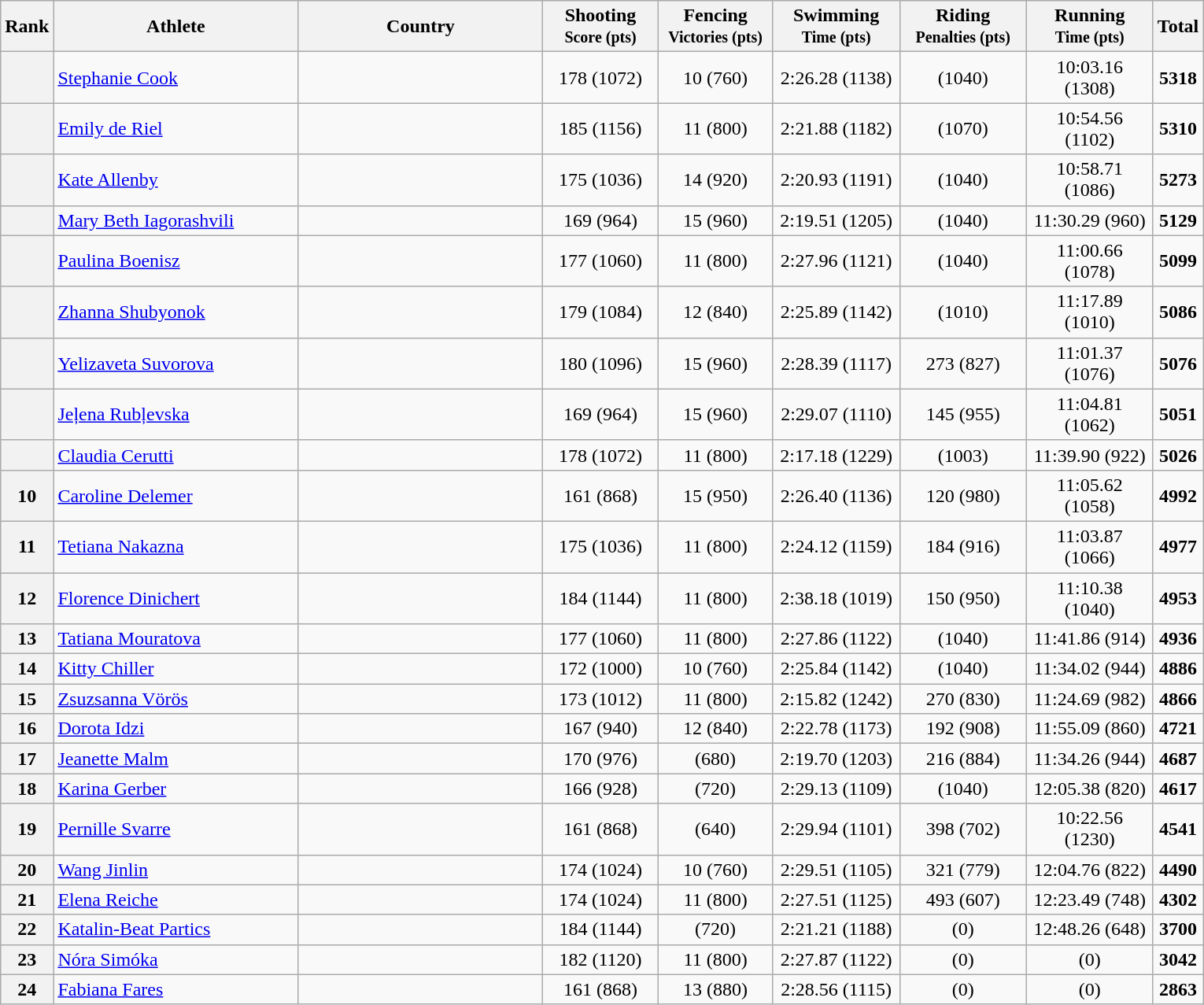<table class="wikitable sortable" style="text-align:center;">
<tr>
<th width=30>Rank</th>
<th width=200>Athlete</th>
<th width=200>Country</th>
<th width=90>Shooting <br><small>Score (pts)</small></th>
<th width=90>Fencing <br><small>Victories (pts)</small></th>
<th width=100>Swimming <br><small>Time (pts)</small></th>
<th width=100>Riding <br><small>Penalties (pts)</small></th>
<th width=100>Running <br><small>Time (pts)</small></th>
<th>Total</th>
</tr>
<tr>
<th></th>
<td align=left><a href='#'>Stephanie Cook</a></td>
<td></td>
<td>178 (1072)</td>
<td>10 (760)</td>
<td>2:26.28 (1138)</td>
<td> (1040)</td>
<td>10:03.16 (1308)</td>
<td><strong>5318</strong></td>
</tr>
<tr>
<th></th>
<td align=left><a href='#'>Emily de Riel</a></td>
<td></td>
<td>185 (1156)</td>
<td>11 (800)</td>
<td>2:21.88 (1182)</td>
<td> (1070)</td>
<td>10:54.56 (1102)</td>
<td><strong>5310</strong></td>
</tr>
<tr>
<th></th>
<td align=left><a href='#'>Kate Allenby</a></td>
<td></td>
<td>175 (1036)</td>
<td>14 (920)</td>
<td>2:20.93 (1191)</td>
<td> (1040)</td>
<td>10:58.71 (1086)</td>
<td><strong>5273</strong></td>
</tr>
<tr>
<th></th>
<td align=left><a href='#'>Mary Beth Iagorashvili</a></td>
<td></td>
<td>169 (964)</td>
<td>15 (960)</td>
<td>2:19.51 (1205)</td>
<td> (1040)</td>
<td>11:30.29 (960)</td>
<td><strong>5129</strong></td>
</tr>
<tr>
<th></th>
<td align=left><a href='#'>Paulina Boenisz</a></td>
<td></td>
<td>177 (1060)</td>
<td>11 (800)</td>
<td>2:27.96 (1121)</td>
<td> (1040)</td>
<td>11:00.66 (1078)</td>
<td><strong>5099</strong></td>
</tr>
<tr>
<th></th>
<td align=left><a href='#'>Zhanna Shubyonok</a></td>
<td></td>
<td>179 (1084)</td>
<td>12 (840)</td>
<td>2:25.89 (1142)</td>
<td> (1010)</td>
<td>11:17.89 (1010)</td>
<td><strong>5086</strong></td>
</tr>
<tr>
<th></th>
<td align=left><a href='#'>Yelizaveta Suvorova</a></td>
<td></td>
<td>180 (1096)</td>
<td>15 (960)</td>
<td>2:28.39 (1117)</td>
<td>273 (827)</td>
<td>11:01.37 (1076)</td>
<td><strong>5076</strong></td>
</tr>
<tr>
<th></th>
<td align=left><a href='#'>Jeļena Rubļevska</a></td>
<td></td>
<td>169 (964)</td>
<td>15 (960)</td>
<td>2:29.07 (1110)</td>
<td>145 (955)</td>
<td>11:04.81 (1062)</td>
<td><strong>5051</strong></td>
</tr>
<tr>
<th></th>
<td align=left><a href='#'>Claudia Cerutti</a></td>
<td></td>
<td>178 (1072)</td>
<td>11 (800)</td>
<td>2:17.18 (1229)</td>
<td> (1003)</td>
<td>11:39.90 (922)</td>
<td><strong>5026</strong></td>
</tr>
<tr>
<th>10</th>
<td align=left><a href='#'>Caroline Delemer</a></td>
<td></td>
<td>161 (868)</td>
<td>15 (950)</td>
<td>2:26.40 (1136)</td>
<td>120 (980)</td>
<td>11:05.62 (1058)</td>
<td><strong>4992</strong></td>
</tr>
<tr>
<th>11</th>
<td align=left><a href='#'>Tetiana Nakazna</a></td>
<td></td>
<td>175 (1036)</td>
<td>11 (800)</td>
<td>2:24.12 (1159)</td>
<td>184 (916)</td>
<td>11:03.87 (1066)</td>
<td><strong>4977</strong></td>
</tr>
<tr>
<th>12</th>
<td align=left><a href='#'>Florence Dinichert</a></td>
<td></td>
<td>184 (1144)</td>
<td>11 (800)</td>
<td>2:38.18 (1019)</td>
<td>150 (950)</td>
<td>11:10.38 (1040)</td>
<td><strong>4953</strong></td>
</tr>
<tr>
<th>13</th>
<td align=left><a href='#'>Tatiana Mouratova</a></td>
<td></td>
<td>177 (1060)</td>
<td>11 (800)</td>
<td>2:27.86 (1122)</td>
<td> (1040)</td>
<td>11:41.86 (914)</td>
<td><strong>4936</strong></td>
</tr>
<tr>
<th>14</th>
<td align=left><a href='#'>Kitty Chiller</a></td>
<td></td>
<td>172 (1000)</td>
<td>10 (760)</td>
<td>2:25.84 (1142)</td>
<td> (1040)</td>
<td>11:34.02 (944)</td>
<td><strong>4886</strong></td>
</tr>
<tr>
<th>15</th>
<td align=left><a href='#'>Zsuzsanna Vörös</a></td>
<td></td>
<td>173 (1012)</td>
<td>11 (800)</td>
<td>2:15.82 (1242)</td>
<td>270 (830)</td>
<td>11:24.69 (982)</td>
<td><strong>4866</strong></td>
</tr>
<tr>
<th>16</th>
<td align=left><a href='#'>Dorota Idzi</a></td>
<td></td>
<td>167 (940)</td>
<td>12 (840)</td>
<td>2:22.78 (1173)</td>
<td>192 (908)</td>
<td>11:55.09 (860)</td>
<td><strong>4721</strong></td>
</tr>
<tr>
<th>17</th>
<td align=left><a href='#'>Jeanette Malm</a></td>
<td></td>
<td>170 (976)</td>
<td> (680)</td>
<td>2:19.70 (1203)</td>
<td>216 (884)</td>
<td>11:34.26 (944)</td>
<td><strong>4687</strong></td>
</tr>
<tr>
<th>18</th>
<td align=left><a href='#'>Karina Gerber</a></td>
<td></td>
<td>166 (928)</td>
<td> (720)</td>
<td>2:29.13 (1109)</td>
<td> (1040)</td>
<td>12:05.38 (820)</td>
<td><strong>4617</strong></td>
</tr>
<tr>
<th>19</th>
<td align=left><a href='#'>Pernille Svarre</a></td>
<td></td>
<td>161 (868)</td>
<td> (640)</td>
<td>2:29.94 (1101)</td>
<td>398 (702)</td>
<td>10:22.56 (1230)</td>
<td><strong>4541</strong></td>
</tr>
<tr>
<th>20</th>
<td align=left><a href='#'>Wang Jinlin</a></td>
<td></td>
<td>174 (1024)</td>
<td>10 (760)</td>
<td>2:29.51 (1105)</td>
<td>321 (779)</td>
<td>12:04.76 (822)</td>
<td><strong>4490</strong></td>
</tr>
<tr>
<th>21</th>
<td align=left><a href='#'>Elena Reiche</a></td>
<td></td>
<td>174 (1024)</td>
<td>11 (800)</td>
<td>2:27.51 (1125)</td>
<td>493 (607)</td>
<td>12:23.49	(748)</td>
<td><strong>4302</strong></td>
</tr>
<tr>
<th>22</th>
<td align=left><a href='#'>Katalin-Beat Partics</a></td>
<td></td>
<td>184 (1144)</td>
<td> (720)</td>
<td>2:21.21 (1188)</td>
<td> (0)</td>
<td>12:48.26 (648)</td>
<td><strong>3700</strong></td>
</tr>
<tr>
<th>23</th>
<td align=left><a href='#'>Nóra Simóka</a></td>
<td></td>
<td>182 (1120)</td>
<td>11 (800)</td>
<td>2:27.87 (1122)</td>
<td> (0)</td>
<td> (0)</td>
<td><strong>3042</strong></td>
</tr>
<tr>
<th>24</th>
<td align=left><a href='#'>Fabiana Fares</a></td>
<td></td>
<td>161 (868)</td>
<td>13 (880)</td>
<td>2:28.56 (1115)</td>
<td> (0)</td>
<td> (0)</td>
<td><strong>2863</strong></td>
</tr>
</table>
